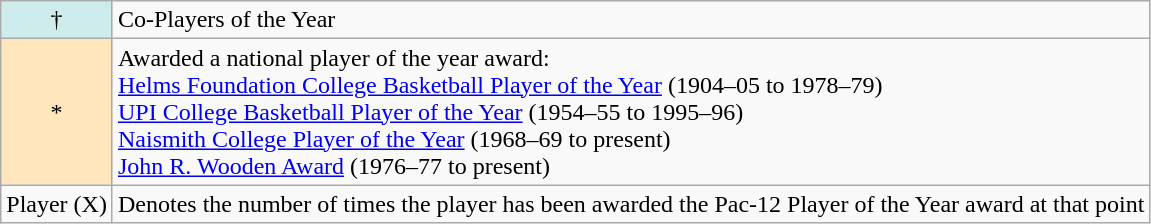<table class="wikitable">
<tr>
<td style="background-color:#CFECEC;" align="center">†</td>
<td>Co-Players of the Year</td>
</tr>
<tr>
<td style="background-color:#FFE6BD;" align="center">*</td>
<td>Awarded a national player of the year award: <br><a href='#'>Helms Foundation College Basketball Player of the Year</a> (1904–05 to 1978–79)<br> <a href='#'>UPI College Basketball Player of the Year</a> (1954–55 to 1995–96)<br> <a href='#'>Naismith College Player of the Year</a> (1968–69 to present)<br> <a href='#'>John R. Wooden Award</a> (1976–77 to present)</td>
</tr>
<tr>
<td>Player (X)</td>
<td>Denotes the number of times the player has been awarded the Pac-12 Player of the Year award at that point</td>
</tr>
</table>
